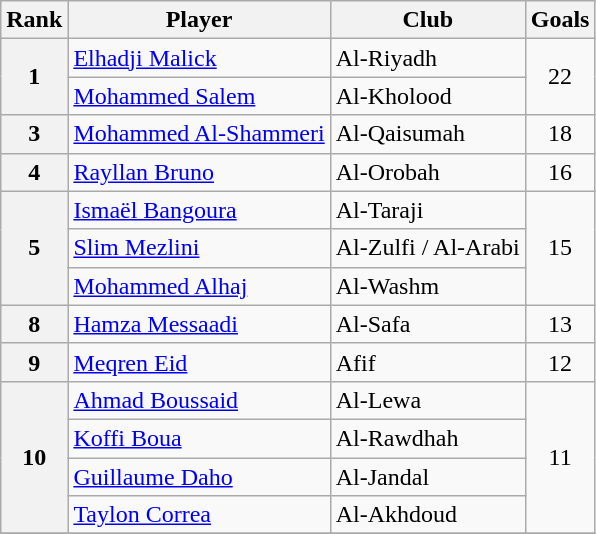<table class=wikitable>
<tr>
<th>Rank</th>
<th>Player</th>
<th>Club</th>
<th>Goals</th>
</tr>
<tr>
<th rowspan=2>1</th>
<td> <a href='#'>Elhadji Malick</a></td>
<td>Al-Riyadh</td>
<td align=center rowspan=2>22</td>
</tr>
<tr>
<td> <a href='#'>Mohammed Salem</a></td>
<td>Al-Kholood</td>
</tr>
<tr>
<th>3</th>
<td> <a href='#'>Mohammed Al-Shammeri</a></td>
<td>Al-Qaisumah</td>
<td align=center>18</td>
</tr>
<tr>
<th>4</th>
<td> <a href='#'>Rayllan Bruno</a></td>
<td>Al-Orobah</td>
<td align=center>16</td>
</tr>
<tr>
<th rowspan=3>5</th>
<td> <a href='#'>Ismaël Bangoura</a></td>
<td>Al-Taraji</td>
<td align=center rowspan=3>15</td>
</tr>
<tr>
<td> <a href='#'>Slim Mezlini</a></td>
<td>Al-Zulfi / Al-Arabi</td>
</tr>
<tr>
<td> <a href='#'>Mohammed Alhaj</a></td>
<td>Al-Washm</td>
</tr>
<tr>
<th>8</th>
<td> <a href='#'>Hamza Messaadi</a></td>
<td>Al-Safa</td>
<td align=center>13</td>
</tr>
<tr>
<th>9</th>
<td> <a href='#'>Meqren Eid</a></td>
<td>Afif</td>
<td align=center>12</td>
</tr>
<tr>
<th rowspan=4>10</th>
<td> <a href='#'>Ahmad Boussaid</a></td>
<td>Al-Lewa</td>
<td align=center rowspan=4>11</td>
</tr>
<tr>
<td> <a href='#'>Koffi Boua</a></td>
<td>Al-Rawdhah</td>
</tr>
<tr>
<td> <a href='#'>Guillaume Daho</a></td>
<td>Al-Jandal</td>
</tr>
<tr>
<td> <a href='#'>Taylon Correa</a></td>
<td>Al-Akhdoud</td>
</tr>
<tr>
</tr>
</table>
